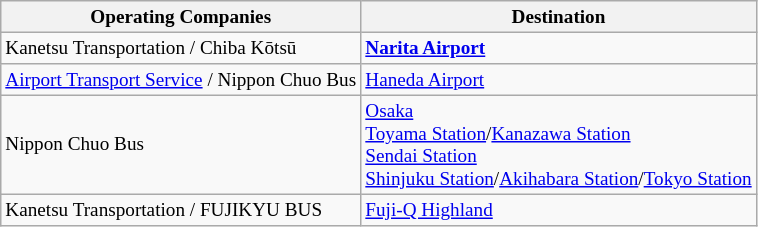<table class="wikitable" style="font-size:80%;">
<tr>
<th>Operating Companies</th>
<th>Destination</th>
</tr>
<tr>
<td>Kanetsu Transportation / Chiba Kōtsū</td>
<td><strong><a href='#'>Narita Airport</a></strong></td>
</tr>
<tr>
<td><a href='#'>Airport Transport Service</a> / Nippon Chuo Bus</td>
<td><a href='#'>Haneda Airport</a></td>
</tr>
<tr>
<td>Nippon Chuo Bus</td>
<td><a href='#'>Osaka</a><br><a href='#'>Toyama Station</a>/<a href='#'>Kanazawa Station</a><br><a href='#'>Sendai Station</a><br><a href='#'>Shinjuku Station</a>/<a href='#'>Akihabara Station</a>/<a href='#'>Tokyo Station</a></td>
</tr>
<tr>
<td>Kanetsu Transportation / FUJIKYU BUS</td>
<td><a href='#'>Fuji-Q Highland</a></td>
</tr>
</table>
